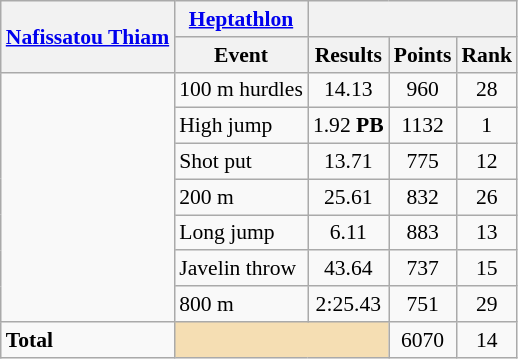<table class=wikitable style="font-size:90%;">
<tr>
<th rowspan="2"><a href='#'>Nafissatou Thiam</a></th>
<th><a href='#'>Heptathlon</a></th>
<th colspan="3"></th>
</tr>
<tr>
<th>Event</th>
<th>Results</th>
<th>Points</th>
<th>Rank</th>
</tr>
<tr style="border-top: single;">
<td rowspan="7"></td>
<td>100 m hurdles</td>
<td align=center>14.13</td>
<td align=center>960</td>
<td align=center>28</td>
</tr>
<tr>
<td>High jump</td>
<td align=center>1.92 <strong>PB</strong></td>
<td align=center>1132</td>
<td align=center>1</td>
</tr>
<tr>
<td>Shot put</td>
<td align=center>13.71</td>
<td align=center>775</td>
<td align=center>12</td>
</tr>
<tr>
<td>200 m</td>
<td align=center>25.61</td>
<td align=center>832</td>
<td align=center>26</td>
</tr>
<tr>
<td>Long jump</td>
<td align=center>6.11</td>
<td align=center>883</td>
<td align=center>13</td>
</tr>
<tr>
<td>Javelin throw</td>
<td align=center>43.64</td>
<td align=center>737</td>
<td align=center>15</td>
</tr>
<tr>
<td>800 m</td>
<td align=center>2:25.43</td>
<td align=center>751</td>
<td align=center>29</td>
</tr>
<tr style="border-top: single;">
<td><strong>Total</strong></td>
<td colspan="2" style="background:wheat;"></td>
<td align=center>6070</td>
<td align=center>14</td>
</tr>
</table>
